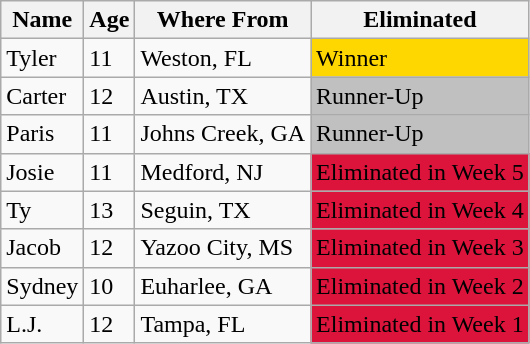<table class="wikitable">
<tr>
<th>Name</th>
<th>Age</th>
<th>Where From</th>
<th>Eliminated</th>
</tr>
<tr>
<td>Tyler</td>
<td>11</td>
<td>Weston, FL</td>
<td style="background:gold;">Winner</td>
</tr>
<tr>
<td>Carter</td>
<td>12</td>
<td>Austin, TX</td>
<td style="background:silver;">Runner-Up</td>
</tr>
<tr>
<td>Paris</td>
<td>11</td>
<td>Johns Creek, GA</td>
<td style="background:silver;">Runner-Up</td>
</tr>
<tr>
<td>Josie</td>
<td>11</td>
<td>Medford, NJ</td>
<td style="background:crimson;">Eliminated in Week 5</td>
</tr>
<tr>
<td>Ty</td>
<td>13</td>
<td>Seguin, TX</td>
<td style="background:crimson;">Eliminated in Week 4</td>
</tr>
<tr>
<td>Jacob</td>
<td>12</td>
<td>Yazoo City, MS</td>
<td style="background:crimson;">Eliminated in Week 3</td>
</tr>
<tr>
<td>Sydney</td>
<td>10</td>
<td>Euharlee, GA</td>
<td style="background:crimson;">Eliminated in Week 2</td>
</tr>
<tr>
<td>L.J.</td>
<td>12</td>
<td>Tampa, FL</td>
<td style="background:crimson;">Eliminated in Week 1</td>
</tr>
</table>
